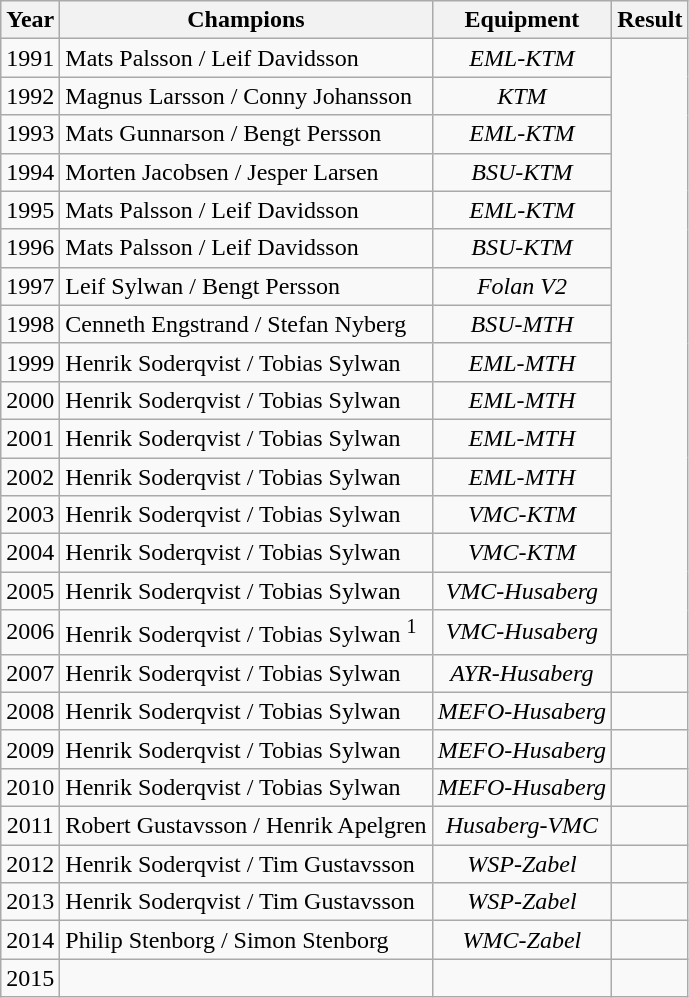<table class="wikitable" style="display:inline-table;">
<tr>
<th>Year</th>
<th>Champions</th>
<th>Equipment</th>
<th>Result</th>
</tr>
<tr align="center">
<td>1991</td>
<td align="left">Mats Palsson / Leif Davidsson</td>
<td><em>EML-KTM</em></td>
<td rowspan=16></td>
</tr>
<tr align="center">
<td>1992</td>
<td align="left">Magnus Larsson / Conny Johansson</td>
<td><em>KTM</em></td>
</tr>
<tr align="center">
<td>1993</td>
<td align="left">Mats Gunnarson / Bengt Persson</td>
<td><em>EML-KTM</em></td>
</tr>
<tr align="center">
<td>1994</td>
<td align="left">Morten Jacobsen / Jesper Larsen</td>
<td><em>BSU-KTM</em></td>
</tr>
<tr align="center">
<td>1995</td>
<td align="left">Mats Palsson / Leif Davidsson</td>
<td><em>EML-KTM</em></td>
</tr>
<tr align="center">
<td>1996</td>
<td align="left">Mats Palsson / Leif Davidsson</td>
<td><em>BSU-KTM</em></td>
</tr>
<tr align="center">
<td>1997</td>
<td align="left">Leif Sylwan / Bengt Persson</td>
<td><em>Folan V2</em></td>
</tr>
<tr align="center">
<td>1998</td>
<td align="left">Cenneth Engstrand / Stefan Nyberg</td>
<td><em>BSU-MTH</em></td>
</tr>
<tr align="center">
<td>1999</td>
<td align="left">Henrik Soderqvist / Tobias Sylwan</td>
<td><em>EML-MTH</em></td>
</tr>
<tr align="center">
<td>2000</td>
<td align="left">Henrik Soderqvist / Tobias Sylwan</td>
<td><em>EML-MTH</em></td>
</tr>
<tr align="center">
<td>2001</td>
<td align="left">Henrik Soderqvist / Tobias Sylwan</td>
<td><em>EML-MTH</em></td>
</tr>
<tr align="center">
<td>2002</td>
<td align="left">Henrik Soderqvist / Tobias Sylwan</td>
<td><em>EML-MTH</em></td>
</tr>
<tr align="center">
<td>2003</td>
<td align="left">Henrik Soderqvist / Tobias Sylwan</td>
<td><em>VMC-KTM</em></td>
</tr>
<tr align="center">
<td>2004</td>
<td align="left">Henrik Soderqvist / Tobias Sylwan</td>
<td><em>VMC-KTM</em></td>
</tr>
<tr align="center">
<td>2005</td>
<td align="left">Henrik Soderqvist / Tobias Sylwan</td>
<td><em>VMC-Husaberg</em></td>
</tr>
<tr align="center">
<td>2006</td>
<td align="left">Henrik Soderqvist / Tobias Sylwan <sup>1</sup></td>
<td><em>VMC-Husaberg</em></td>
</tr>
<tr align="center">
<td>2007</td>
<td align="left">Henrik Soderqvist / Tobias Sylwan</td>
<td><em>AYR-Husaberg</em></td>
<td></td>
</tr>
<tr align="center">
<td>2008</td>
<td align="left">Henrik Soderqvist / Tobias Sylwan</td>
<td><em>MEFO-Husaberg</em></td>
<td></td>
</tr>
<tr align="center">
<td>2009</td>
<td align="left">Henrik Soderqvist / Tobias Sylwan</td>
<td><em>MEFO-Husaberg</em></td>
<td></td>
</tr>
<tr align="center">
<td>2010</td>
<td align="left">Henrik Soderqvist / Tobias Sylwan</td>
<td><em>MEFO-Husaberg</em></td>
<td></td>
</tr>
<tr align="center">
<td>2011</td>
<td align="left">Robert Gustavsson / Henrik Apelgren</td>
<td><em>Husaberg-VMC</em></td>
<td></td>
</tr>
<tr align="center">
<td>2012</td>
<td align="left">Henrik Soderqvist / Tim Gustavsson</td>
<td><em>WSP-Zabel</em></td>
<td> </td>
</tr>
<tr align="center">
<td>2013</td>
<td align="left">Henrik Soderqvist / Tim Gustavsson</td>
<td><em>WSP-Zabel</em></td>
<td> </td>
</tr>
<tr align="center">
<td>2014</td>
<td align="left">Philip Stenborg / Simon Stenborg</td>
<td><em>WMC-Zabel</em></td>
<td></td>
</tr>
<tr align="center">
<td>2015</td>
<td align="left"></td>
<td></td>
<td></td>
</tr>
</table>
